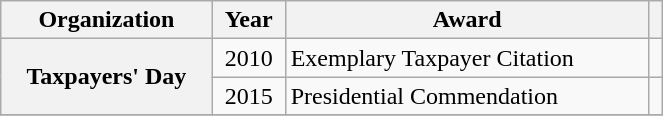<table class="wikitable sortable plainrowheaders" style="width:35%">
<tr>
<th scope="col">Organization</th>
<th scope="col">Year</th>
<th scope="col">Award</th>
<th scope="col" class="unsortable"></th>
</tr>
<tr>
<th scope="row"  rowspan=2>Taxpayers' Day</th>
<td style="text-align:center">2010</td>
<td>Exemplary Taxpayer Citation</td>
<td style="text-align:center"></td>
</tr>
<tr>
<td style="text-align:center">2015</td>
<td>Presidential Commendation</td>
<td style="text-align:center"></td>
</tr>
<tr>
</tr>
</table>
